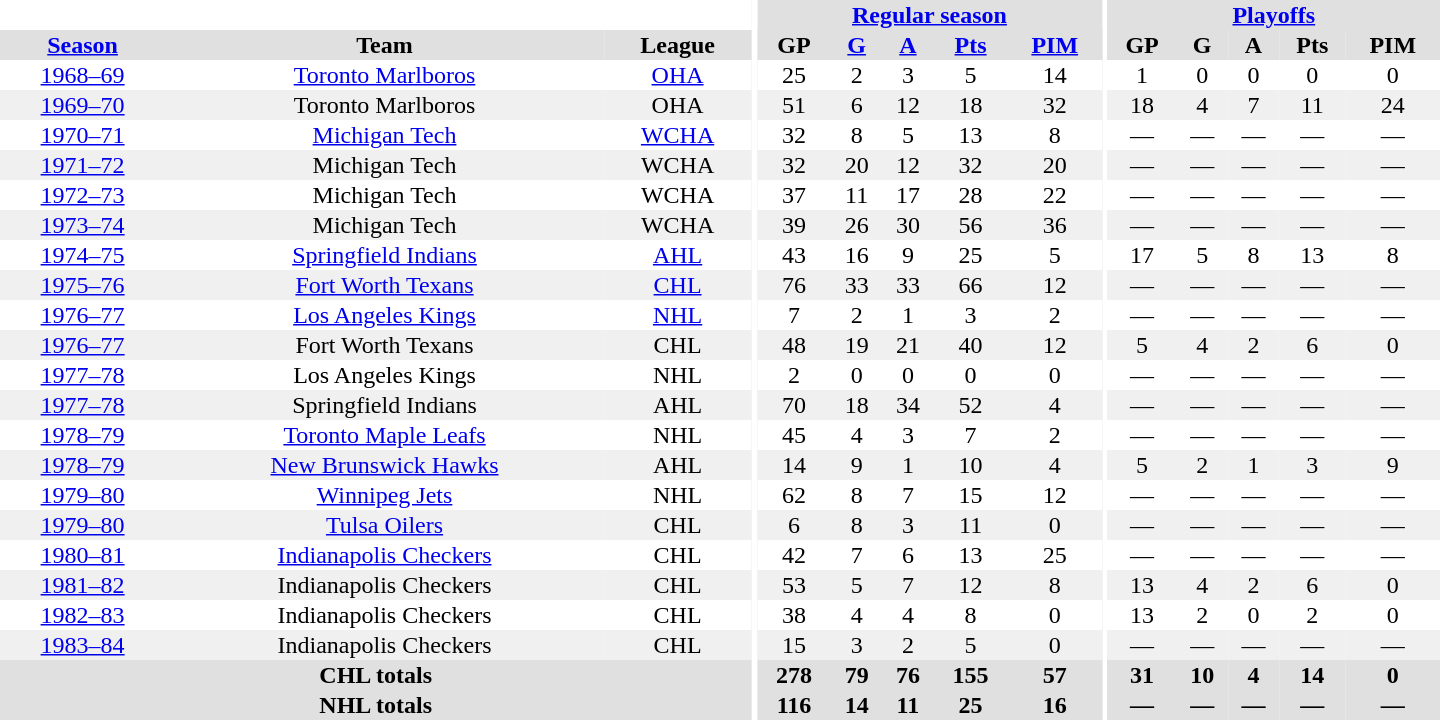<table border="0" cellpadding="1" cellspacing="0" style="text-align:center; width:60em">
<tr bgcolor="#e0e0e0">
<th colspan="3" bgcolor="#ffffff"></th>
<th rowspan="100" bgcolor="#ffffff"></th>
<th colspan="5"><a href='#'>Regular season</a></th>
<th rowspan="100" bgcolor="#ffffff"></th>
<th colspan="5"><a href='#'>Playoffs</a></th>
</tr>
<tr bgcolor="#e0e0e0">
<th><a href='#'>Season</a></th>
<th>Team</th>
<th>League</th>
<th>GP</th>
<th><a href='#'>G</a></th>
<th><a href='#'>A</a></th>
<th><a href='#'>Pts</a></th>
<th><a href='#'>PIM</a></th>
<th>GP</th>
<th>G</th>
<th>A</th>
<th>Pts</th>
<th>PIM</th>
</tr>
<tr>
<td><a href='#'>1968–69</a></td>
<td><a href='#'>Toronto Marlboros</a></td>
<td><a href='#'>OHA</a></td>
<td>25</td>
<td>2</td>
<td>3</td>
<td>5</td>
<td>14</td>
<td>1</td>
<td>0</td>
<td>0</td>
<td>0</td>
<td>0</td>
</tr>
<tr bgcolor="#f0f0f0">
<td><a href='#'>1969–70</a></td>
<td>Toronto Marlboros</td>
<td>OHA</td>
<td>51</td>
<td>6</td>
<td>12</td>
<td>18</td>
<td>32</td>
<td>18</td>
<td>4</td>
<td>7</td>
<td>11</td>
<td>24</td>
</tr>
<tr>
<td><a href='#'>1970–71</a></td>
<td><a href='#'>Michigan Tech</a></td>
<td><a href='#'>WCHA</a></td>
<td>32</td>
<td>8</td>
<td>5</td>
<td>13</td>
<td>8</td>
<td>—</td>
<td>—</td>
<td>—</td>
<td>—</td>
<td>—</td>
</tr>
<tr bgcolor="#f0f0f0">
<td><a href='#'>1971–72</a></td>
<td>Michigan Tech</td>
<td>WCHA</td>
<td>32</td>
<td>20</td>
<td>12</td>
<td>32</td>
<td>20</td>
<td>—</td>
<td>—</td>
<td>—</td>
<td>—</td>
<td>—</td>
</tr>
<tr>
<td><a href='#'>1972–73</a></td>
<td>Michigan Tech</td>
<td>WCHA</td>
<td>37</td>
<td>11</td>
<td>17</td>
<td>28</td>
<td>22</td>
<td>—</td>
<td>—</td>
<td>—</td>
<td>—</td>
<td>—</td>
</tr>
<tr bgcolor="#f0f0f0">
<td><a href='#'>1973–74</a></td>
<td>Michigan Tech</td>
<td>WCHA</td>
<td>39</td>
<td>26</td>
<td>30</td>
<td>56</td>
<td>36</td>
<td>—</td>
<td>—</td>
<td>—</td>
<td>—</td>
<td>—</td>
</tr>
<tr>
<td><a href='#'>1974–75</a></td>
<td><a href='#'>Springfield Indians</a></td>
<td><a href='#'>AHL</a></td>
<td>43</td>
<td>16</td>
<td>9</td>
<td>25</td>
<td>5</td>
<td>17</td>
<td>5</td>
<td>8</td>
<td>13</td>
<td>8</td>
</tr>
<tr bgcolor="#f0f0f0">
<td><a href='#'>1975–76</a></td>
<td><a href='#'>Fort Worth Texans</a></td>
<td><a href='#'>CHL</a></td>
<td>76</td>
<td>33</td>
<td>33</td>
<td>66</td>
<td>12</td>
<td>—</td>
<td>—</td>
<td>—</td>
<td>—</td>
<td>—</td>
</tr>
<tr>
<td><a href='#'>1976–77</a></td>
<td><a href='#'>Los Angeles Kings</a></td>
<td><a href='#'>NHL</a></td>
<td>7</td>
<td>2</td>
<td>1</td>
<td>3</td>
<td>2</td>
<td>—</td>
<td>—</td>
<td>—</td>
<td>—</td>
<td>—</td>
</tr>
<tr bgcolor="#f0f0f0">
<td><a href='#'>1976–77</a></td>
<td>Fort Worth Texans</td>
<td>CHL</td>
<td>48</td>
<td>19</td>
<td>21</td>
<td>40</td>
<td>12</td>
<td>5</td>
<td>4</td>
<td>2</td>
<td>6</td>
<td>0</td>
</tr>
<tr>
<td><a href='#'>1977–78</a></td>
<td>Los Angeles Kings</td>
<td>NHL</td>
<td>2</td>
<td>0</td>
<td>0</td>
<td>0</td>
<td>0</td>
<td>—</td>
<td>—</td>
<td>—</td>
<td>—</td>
<td>—</td>
</tr>
<tr bgcolor="#f0f0f0">
<td><a href='#'>1977–78</a></td>
<td>Springfield Indians</td>
<td>AHL</td>
<td>70</td>
<td>18</td>
<td>34</td>
<td>52</td>
<td>4</td>
<td>—</td>
<td>—</td>
<td>—</td>
<td>—</td>
<td>—</td>
</tr>
<tr>
<td><a href='#'>1978–79</a></td>
<td><a href='#'>Toronto Maple Leafs</a></td>
<td>NHL</td>
<td>45</td>
<td>4</td>
<td>3</td>
<td>7</td>
<td>2</td>
<td>—</td>
<td>—</td>
<td>—</td>
<td>—</td>
<td>—</td>
</tr>
<tr bgcolor="#f0f0f0">
<td><a href='#'>1978–79</a></td>
<td><a href='#'>New Brunswick Hawks</a></td>
<td>AHL</td>
<td>14</td>
<td>9</td>
<td>1</td>
<td>10</td>
<td>4</td>
<td>5</td>
<td>2</td>
<td>1</td>
<td>3</td>
<td>9</td>
</tr>
<tr>
<td><a href='#'>1979–80</a></td>
<td><a href='#'>Winnipeg Jets</a></td>
<td>NHL</td>
<td>62</td>
<td>8</td>
<td>7</td>
<td>15</td>
<td>12</td>
<td>—</td>
<td>—</td>
<td>—</td>
<td>—</td>
<td>—</td>
</tr>
<tr bgcolor="#f0f0f0">
<td><a href='#'>1979–80</a></td>
<td><a href='#'>Tulsa Oilers</a></td>
<td>CHL</td>
<td>6</td>
<td>8</td>
<td>3</td>
<td>11</td>
<td>0</td>
<td>—</td>
<td>—</td>
<td>—</td>
<td>—</td>
<td>—</td>
</tr>
<tr>
<td><a href='#'>1980–81</a></td>
<td><a href='#'>Indianapolis Checkers</a></td>
<td>CHL</td>
<td>42</td>
<td>7</td>
<td>6</td>
<td>13</td>
<td>25</td>
<td>—</td>
<td>—</td>
<td>—</td>
<td>—</td>
<td>—</td>
</tr>
<tr bgcolor="#f0f0f0">
<td><a href='#'>1981–82</a></td>
<td>Indianapolis Checkers</td>
<td>CHL</td>
<td>53</td>
<td>5</td>
<td>7</td>
<td>12</td>
<td>8</td>
<td>13</td>
<td>4</td>
<td>2</td>
<td>6</td>
<td>0</td>
</tr>
<tr>
<td><a href='#'>1982–83</a></td>
<td>Indianapolis Checkers</td>
<td>CHL</td>
<td>38</td>
<td>4</td>
<td>4</td>
<td>8</td>
<td>0</td>
<td>13</td>
<td>2</td>
<td>0</td>
<td>2</td>
<td>0</td>
</tr>
<tr bgcolor="#f0f0f0">
<td><a href='#'>1983–84</a></td>
<td>Indianapolis Checkers</td>
<td>CHL</td>
<td>15</td>
<td>3</td>
<td>2</td>
<td>5</td>
<td>0</td>
<td>—</td>
<td>—</td>
<td>—</td>
<td>—</td>
<td>—</td>
</tr>
<tr bgcolor="#e0e0e0">
<th colspan="3">CHL totals</th>
<th>278</th>
<th>79</th>
<th>76</th>
<th>155</th>
<th>57</th>
<th>31</th>
<th>10</th>
<th>4</th>
<th>14</th>
<th>0</th>
</tr>
<tr bgcolor="#e0e0e0">
<th colspan="3">NHL totals</th>
<th>116</th>
<th>14</th>
<th>11</th>
<th>25</th>
<th>16</th>
<th>—</th>
<th>—</th>
<th>—</th>
<th>—</th>
<th>—</th>
</tr>
</table>
